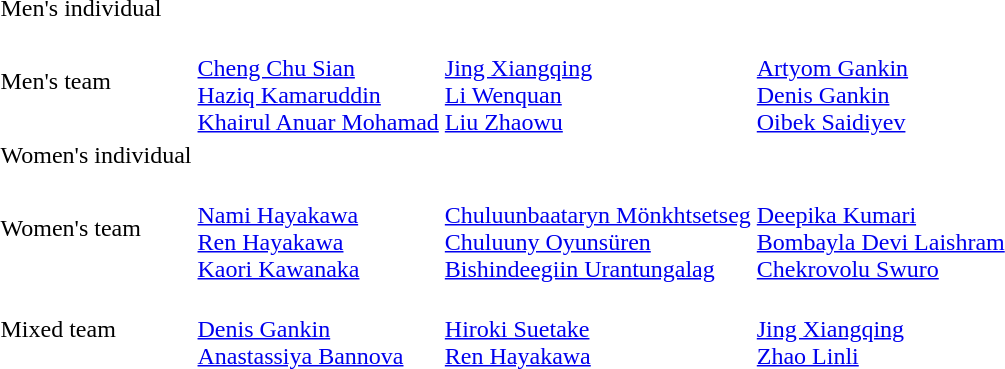<table>
<tr>
<td>Men's individual</td>
<td></td>
<td></td>
<td></td>
</tr>
<tr>
<td>Men's team</td>
<td><br><a href='#'>Cheng Chu Sian</a><br><a href='#'>Haziq Kamaruddin</a><br><a href='#'>Khairul Anuar Mohamad</a></td>
<td><br><a href='#'>Jing Xiangqing</a><br><a href='#'>Li Wenquan</a><br><a href='#'>Liu Zhaowu</a></td>
<td><br><a href='#'>Artyom Gankin</a><br><a href='#'>Denis Gankin</a><br><a href='#'>Oibek Saidiyev</a></td>
</tr>
<tr>
<td>Women's individual</td>
<td></td>
<td></td>
<td></td>
</tr>
<tr>
<td>Women's team</td>
<td><br><a href='#'>Nami Hayakawa</a><br><a href='#'>Ren Hayakawa</a><br><a href='#'>Kaori Kawanaka</a></td>
<td><br><a href='#'>Chuluunbaataryn Mönkhtsetseg</a><br><a href='#'>Chuluuny Oyunsüren</a><br><a href='#'>Bishindeegiin Urantungalag</a></td>
<td><br><a href='#'>Deepika Kumari</a><br><a href='#'>Bombayla Devi Laishram</a><br><a href='#'>Chekrovolu Swuro</a></td>
</tr>
<tr>
<td>Mixed team</td>
<td><br><a href='#'>Denis Gankin</a><br><a href='#'>Anastassiya Bannova</a></td>
<td><br><a href='#'>Hiroki Suetake</a><br><a href='#'>Ren Hayakawa</a></td>
<td><br><a href='#'>Jing Xiangqing</a><br><a href='#'>Zhao Linli</a></td>
</tr>
</table>
